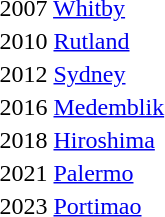<table>
<tr>
<td>2007 <a href='#'>Whitby</a></td>
<td> <br></td>
<td></td>
<td></td>
</tr>
<tr>
<td>2010 <a href='#'>Rutland</a></td>
<td> <br></td>
<td></td>
<td></td>
</tr>
<tr>
<td>2012 <a href='#'>Sydney</a></td>
<td> <br></td>
<td></td>
<td></td>
</tr>
<tr>
<td>2016 <a href='#'>Medemblik</a></td>
<td> <br></td>
<td></td>
<td></td>
</tr>
<tr>
<td>2018 <a href='#'>Hiroshima</a></td>
<td> <br></td>
<td></td>
<td></td>
</tr>
<tr>
<td>2021 <a href='#'>Palermo</a></td>
<td> <br></td>
<td></td>
<td></td>
</tr>
<tr>
<td nowrap>2023 <a href='#'>Portimao</a></td>
<td> <br></td>
<td></td>
<td></td>
</tr>
</table>
